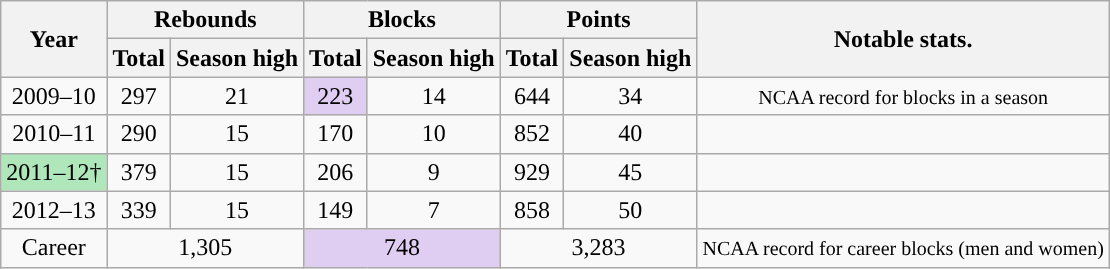<table class="wikitable" style="text-align:center;">
<tr>
<th rowspan=2>Year</th>
<th colspan=2>Rebounds</th>
<th colspan=2>Blocks</th>
<th colspan=2>Points</th>
<th rowspan=2>Notable stats.</th>
</tr>
<tr>
<th>Total</th>
<th>Season high</th>
<th>Total</th>
<th>Season high</th>
<th>Total</th>
<th>Season high</th>
</tr>
<tr>
<td>2009–10</td>
<td>297</td>
<td>21</td>
<td style="background:#E0CEF2">223</td>
<td>14</td>
<td>644</td>
<td>34</td>
<td><small>NCAA record for blocks in a season</small></td>
</tr>
<tr>
<td>2010–11</td>
<td>290</td>
<td>15</td>
<td>170</td>
<td>10</td>
<td>852</td>
<td>40</td>
<td></td>
</tr>
<tr>
<td style="background:#afe6ba;">2011–12†</td>
<td>379</td>
<td>15</td>
<td>206</td>
<td>9</td>
<td>929</td>
<td>45</td>
<td></td>
</tr>
<tr>
<td>2012–13</td>
<td>339</td>
<td>15</td>
<td>149</td>
<td>7</td>
<td>858</td>
<td>50</td>
<td></td>
</tr>
<tr>
<td>Career</td>
<td colspan=2>1,305</td>
<td colspan=2; style="background:#E0CEF2">748</td>
<td colspan=2>3,283</td>
<td><small>NCAA record for career blocks (men and women)</small></td>
</tr>
</table>
